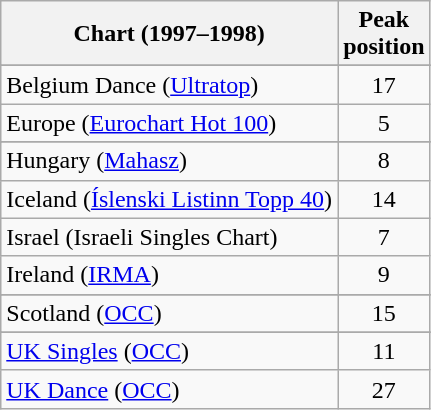<table class="wikitable sortable">
<tr>
<th>Chart (1997–1998)</th>
<th>Peak<br>position</th>
</tr>
<tr>
</tr>
<tr>
</tr>
<tr>
</tr>
<tr>
<td>Belgium Dance (<a href='#'>Ultratop</a>)</td>
<td align="center">17</td>
</tr>
<tr>
<td>Europe (<a href='#'>Eurochart Hot 100</a>)</td>
<td align="center">5</td>
</tr>
<tr>
</tr>
<tr>
</tr>
<tr>
<td>Hungary (<a href='#'>Mahasz</a>)</td>
<td align="center">8</td>
</tr>
<tr>
<td>Iceland (<a href='#'>Íslenski Listinn Topp 40</a>)</td>
<td align="center">14</td>
</tr>
<tr>
<td>Israel (Israeli Singles Chart)</td>
<td align="center">7</td>
</tr>
<tr>
<td>Ireland (<a href='#'>IRMA</a>)</td>
<td align="center">9</td>
</tr>
<tr>
</tr>
<tr>
</tr>
<tr>
</tr>
<tr>
<td>Scotland (<a href='#'>OCC</a>)</td>
<td align="center">15</td>
</tr>
<tr>
</tr>
<tr>
</tr>
<tr>
<td><a href='#'>UK Singles</a> (<a href='#'>OCC</a>)</td>
<td align="center">11</td>
</tr>
<tr>
<td><a href='#'>UK Dance</a> (<a href='#'>OCC</a>)</td>
<td align="center">27</td>
</tr>
</table>
